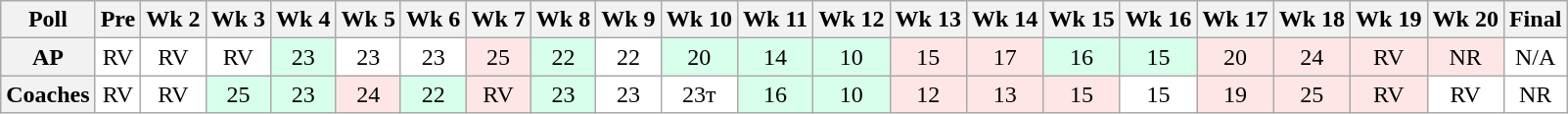<table class="wikitable" style="white-space:nowrap;text-align:center;">
<tr>
<th>Poll</th>
<th>Pre</th>
<th>Wk 2</th>
<th>Wk 3</th>
<th>Wk 4</th>
<th>Wk 5</th>
<th>Wk 6</th>
<th>Wk 7</th>
<th>Wk 8</th>
<th>Wk 9</th>
<th>Wk 10</th>
<th>Wk 11</th>
<th>Wk 12</th>
<th>Wk 13</th>
<th>Wk 14</th>
<th>Wk 15</th>
<th>Wk 16</th>
<th>Wk 17</th>
<th>Wk 18</th>
<th>Wk 19</th>
<th>Wk 20</th>
<th>Final</th>
</tr>
<tr>
<th>AP</th>
<td style="background:#FFF;">RV</td>
<td style="background:#FFF;">RV</td>
<td style="background:#FFF;">RV</td>
<td style="background:#D8FFEB;">23</td>
<td style="background:#FFF;">23</td>
<td style="background:#FFF;">23</td>
<td style="background:#FFE6E6;">25</td>
<td style="background:#D8FFEB;">22</td>
<td style="background:#FFF;">22</td>
<td style="background:#D8FFEB;">20</td>
<td style="background:#D8FFEB;">14</td>
<td style="background:#D8FFEB;">10</td>
<td style="background:#FFE6E6;">15</td>
<td style="background:#FFE6E6;">17</td>
<td style="background:#D8FFEB;">16</td>
<td style="background:#D8FFEB;">15</td>
<td style="background:#FFE6E6;">20</td>
<td style="background:#FFE6E6;">24</td>
<td style="background:#FFE6E6;">RV</td>
<td style="background:#FFE6E6;">NR</td>
<td style="background:#FFF;">N/A</td>
</tr>
<tr>
<th>Coaches</th>
<td style="background:#FFF;">RV</td>
<td style="background:#FFF;">RV</td>
<td style="background:#D8FFEB;">25</td>
<td style="background:#D8FFEB;">23</td>
<td style="background:#FFE6E6;">24</td>
<td style="background:#D8FFEB;">22</td>
<td style="background:#FFE6E6;">RV</td>
<td style="background:#D8FFEB;">23</td>
<td style="background:#FFF;">23</td>
<td style="background:#FFF;">23т</td>
<td style="background:#D8FFEB;">16</td>
<td style="background:#D8FFEB;">10</td>
<td style="background:#FFE6E6;">12</td>
<td style="background:#FFE6E6;">13</td>
<td style="background:#FFE6E6;">15</td>
<td style="background:#FFF;">15</td>
<td style="background:#FFE6E6;">19</td>
<td style="background:#FFE6E6;">25</td>
<td style="background:#FFE6E6;">RV</td>
<td style="background:#FFF;">RV</td>
<td style="background:#FFF;">NR</td>
</tr>
</table>
